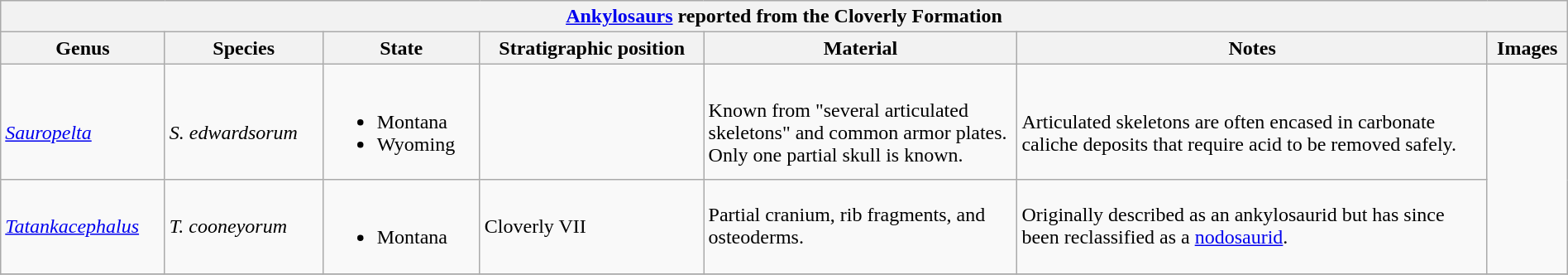<table class="wikitable" align="center" width="100%">
<tr>
<th colspan="7" align="center"><strong><a href='#'>Ankylosaurs</a> reported from the Cloverly Formation</strong></th>
</tr>
<tr>
<th>Genus</th>
<th>Species</th>
<th>State</th>
<th>Stratigraphic position</th>
<th width="20%">Material</th>
<th width="30%">Notes</th>
<th>Images</th>
</tr>
<tr>
<td><br><em><a href='#'>Sauropelta</a></em></td>
<td><br><em>S. edwardsorum</em></td>
<td><br><ul><li>Montana</li><li>Wyoming</li></ul></td>
<td></td>
<td><br>Known from "several articulated skeletons" and common armor plates. Only one partial skull is known.</td>
<td><br>Articulated skeletons are often encased in carbonate caliche deposits that require acid to be removed safely.</td>
<td rowspan = 2></td>
</tr>
<tr>
<td><em><a href='#'>Tatankacephalus</a></em></td>
<td><em>T. cooneyorum</em></td>
<td><br><ul><li>Montana</li></ul></td>
<td>Cloverly VII</td>
<td>Partial cranium, rib fragments, and osteoderms.</td>
<td>Originally described as an ankylosaurid but has since been reclassified as a <a href='#'>nodosaurid</a>.</td>
</tr>
<tr>
</tr>
</table>
